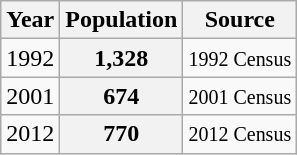<table class="wikitable sortable">
<tr>
<th>Year</th>
<th>Population</th>
<th>Source</th>
</tr>
<tr align="center">
<td>1992</td>
<th>1,328</th>
<td><small>1992 Census</small></td>
</tr>
<tr align="center">
<td>2001</td>
<th>674</th>
<td><small>2001 Census</small></td>
</tr>
<tr align="center">
<td>2012</td>
<th>770</th>
<td><small>2012 Census</small></td>
</tr>
</table>
